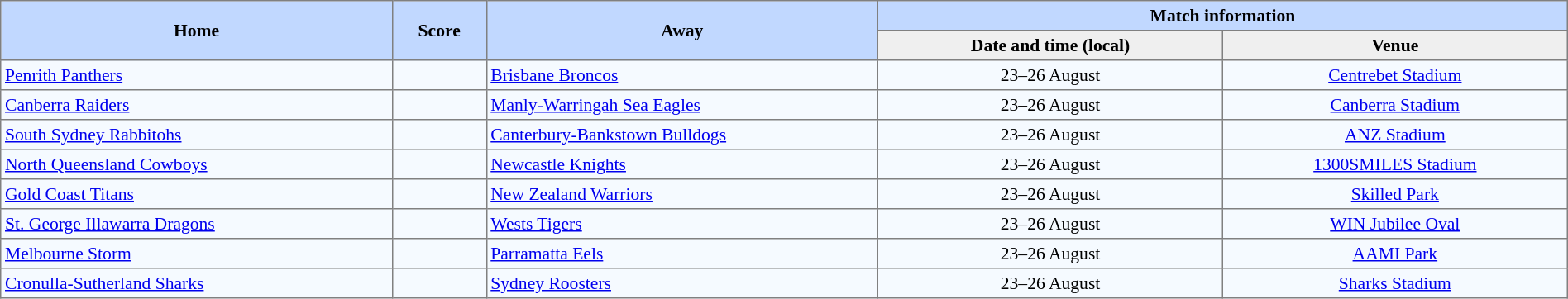<table border="1" cellpadding="3" cellspacing="0" style="border-collapse:collapse; font-size:90%; width:100%;">
<tr bgcolor=#C1D8FF>
<th rowspan=2 width=25%>Home</th>
<th rowspan=2 width=6%>Score</th>
<th rowspan=2 width=25%>Away</th>
<th colspan=6>Match information</th>
</tr>
<tr bgcolor=#EFEFEF>
<th width=22%>Date and time (local)</th>
<th width=22%>Venue</th>
</tr>
<tr style="text-align:center; background:#f5faff;">
<td align=left> <a href='#'>Penrith Panthers</a></td>
<td></td>
<td align=left> <a href='#'>Brisbane Broncos</a></td>
<td>23–26 August</td>
<td><a href='#'>Centrebet Stadium</a></td>
</tr>
<tr style="text-align:center; background:#f5faff;">
<td align=left> <a href='#'>Canberra Raiders</a></td>
<td></td>
<td align=left> <a href='#'>Manly-Warringah Sea Eagles</a></td>
<td>23–26 August</td>
<td><a href='#'>Canberra Stadium</a></td>
</tr>
<tr style="text-align:center; background:#f5faff;">
<td align=left> <a href='#'>South Sydney Rabbitohs</a></td>
<td></td>
<td align=left> <a href='#'>Canterbury-Bankstown Bulldogs</a></td>
<td>23–26 August</td>
<td><a href='#'>ANZ Stadium</a></td>
</tr>
<tr style="text-align:center; background:#f5faff;">
<td align=left> <a href='#'>North Queensland Cowboys</a></td>
<td></td>
<td align=left> <a href='#'>Newcastle Knights</a></td>
<td>23–26 August</td>
<td><a href='#'>1300SMILES Stadium</a></td>
</tr>
<tr style="text-align:center; background:#f5faff;">
<td align=left> <a href='#'>Gold Coast Titans</a></td>
<td></td>
<td align=left> <a href='#'>New Zealand Warriors</a></td>
<td>23–26 August</td>
<td><a href='#'>Skilled Park</a></td>
</tr>
<tr style="text-align:center; background:#f5faff;">
<td align=left> <a href='#'>St. George Illawarra Dragons</a></td>
<td></td>
<td align=left> <a href='#'>Wests Tigers</a></td>
<td>23–26 August</td>
<td><a href='#'>WIN Jubilee Oval</a></td>
</tr>
<tr style="text-align:center; background:#f5faff;">
<td align=left> <a href='#'>Melbourne Storm</a></td>
<td></td>
<td align=left> <a href='#'>Parramatta Eels</a></td>
<td>23–26 August</td>
<td><a href='#'>AAMI Park</a></td>
</tr>
<tr style="text-align:center; background:#f5faff;">
<td align=left> <a href='#'>Cronulla-Sutherland Sharks</a></td>
<td></td>
<td align=left> <a href='#'>Sydney Roosters</a></td>
<td>23–26 August</td>
<td><a href='#'>Sharks Stadium</a></td>
</tr>
</table>
